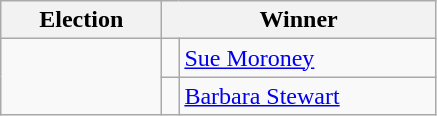<table class="wikitable">
<tr>
<th width=100>Election</th>
<th width=175 colspan=2>Winner</th>
</tr>
<tr>
<td rowspan=2></td>
<td></td>
<td><a href='#'>Sue Moroney</a></td>
</tr>
<tr>
<td></td>
<td><a href='#'>Barbara Stewart</a></td>
</tr>
</table>
